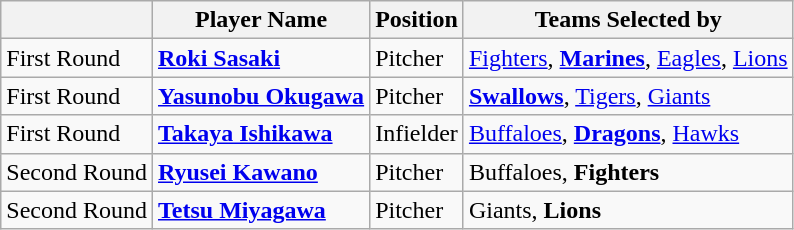<table class="wikitable">
<tr>
<th></th>
<th>Player Name</th>
<th>Position</th>
<th>Teams Selected by</th>
</tr>
<tr>
<td>First Round</td>
<td><strong><a href='#'>Roki Sasaki</a></strong></td>
<td>Pitcher</td>
<td><a href='#'> Fighters</a>, <strong><a href='#'>Marines</a></strong>, <a href='#'>Eagles</a>, <a href='#'>Lions</a></td>
</tr>
<tr>
<td>First Round</td>
<td><strong><a href='#'>Yasunobu Okugawa</a></strong></td>
<td>Pitcher</td>
<td><strong><a href='#'>Swallows</a></strong>, <a href='#'>Tigers</a>, <a href='#'>Giants</a></td>
</tr>
<tr>
<td>First Round</td>
<td><strong><a href='#'>Takaya Ishikawa</a></strong></td>
<td>Infielder</td>
<td><a href='#'>Buffaloes</a>, <strong><a href='#'>Dragons</a></strong>,  <a href='#'>Hawks</a></td>
</tr>
<tr>
<td>Second Round</td>
<td><strong><a href='#'>Ryusei Kawano</a></strong></td>
<td>Pitcher</td>
<td>Buffaloes, <strong>Fighters</strong></td>
</tr>
<tr>
<td>Second Round</td>
<td><strong><a href='#'>Tetsu Miyagawa</a></strong></td>
<td>Pitcher</td>
<td>Giants, <strong>Lions</strong></td>
</tr>
</table>
